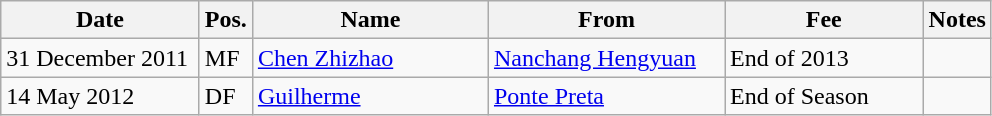<table class="wikitable" style="float:left; margin-right:1em;">
<tr>
<th width=125>Date</th>
<th>Pos.</th>
<th width=150>Name</th>
<th width=150>From</th>
<th width=125>Fee</th>
<th>Notes</th>
</tr>
<tr>
<td>31 December 2011</td>
<td>MF</td>
<td><a href='#'>Chen Zhizhao</a></td>
<td><a href='#'>Nanchang Hengyuan</a></td>
<td>End of 2013</td>
<td align=center></td>
</tr>
<tr>
<td>14 May 2012</td>
<td>DF</td>
<td><a href='#'>Guilherme</a></td>
<td><a href='#'>Ponte Preta</a></td>
<td>End of Season</td>
<td align=center></td>
</tr>
</table>
